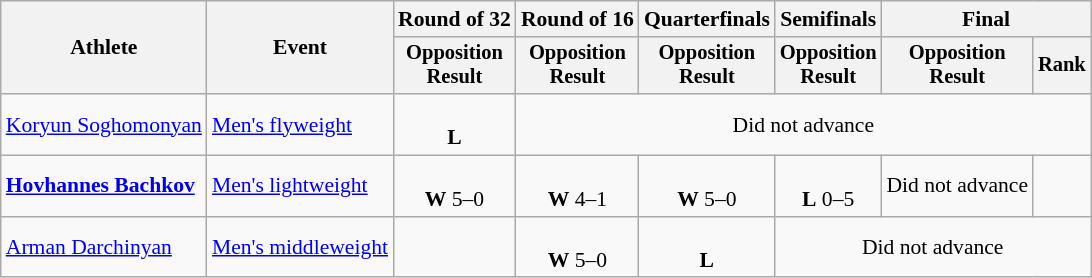<table class="wikitable" style="font-size:90%">
<tr>
<th rowspan="2">Athlete</th>
<th rowspan="2">Event</th>
<th>Round of 32</th>
<th>Round of 16</th>
<th>Quarterfinals</th>
<th>Semifinals</th>
<th colspan=2>Final</th>
</tr>
<tr style="font-size:95%">
<th>Opposition<br>Result</th>
<th>Opposition<br>Result</th>
<th>Opposition<br>Result</th>
<th>Opposition<br>Result</th>
<th>Opposition<br>Result</th>
<th>Rank</th>
</tr>
<tr align=center>
<td align=left><a href='#'>Koryun Soghomonyan</a></td>
<td align=left><a href='#'>Men's flyweight</a></td>
<td><br><strong>L</strong> </td>
<td colspan="5">Did not advance</td>
</tr>
<tr align=center>
<td align=left><strong><a href='#'>Hovhannes Bachkov</a></strong></td>
<td align=left><a href='#'>Men's lightweight</a></td>
<td><br><strong>W</strong> 5–0</td>
<td><br><strong>W</strong> 4–1</td>
<td><br><strong>W</strong> 5–0</td>
<td><br><strong>L</strong> 0–5</td>
<td>Did not advance</td>
<td></td>
</tr>
<tr align=center>
<td align=left><a href='#'>Arman Darchinyan</a></td>
<td align=left><a href='#'>Men's middleweight</a></td>
<td></td>
<td><br><strong>W</strong> 5–0</td>
<td><br><strong>L</strong> </td>
<td colspan="3">Did not advance</td>
</tr>
</table>
